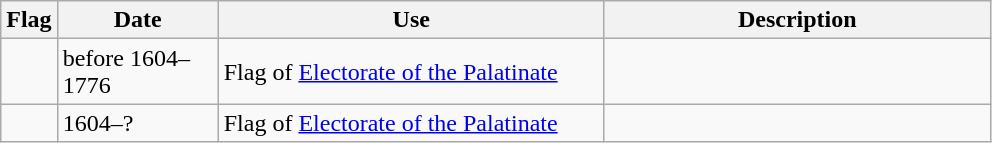<table class="wikitable">
<tr>
<th>Flag</th>
<th style="width:100px">Date</th>
<th style="width:250px">Use</th>
<th style="width:250px">Description</th>
</tr>
<tr>
<td></td>
<td>before 1604–1776</td>
<td>Flag of <a href='#'>Electorate of the Palatinate</a></td>
<td></td>
</tr>
<tr>
<td></td>
<td>1604–?</td>
<td>Flag of <a href='#'>Electorate of the Palatinate</a></td>
<td></td>
</tr>
</table>
